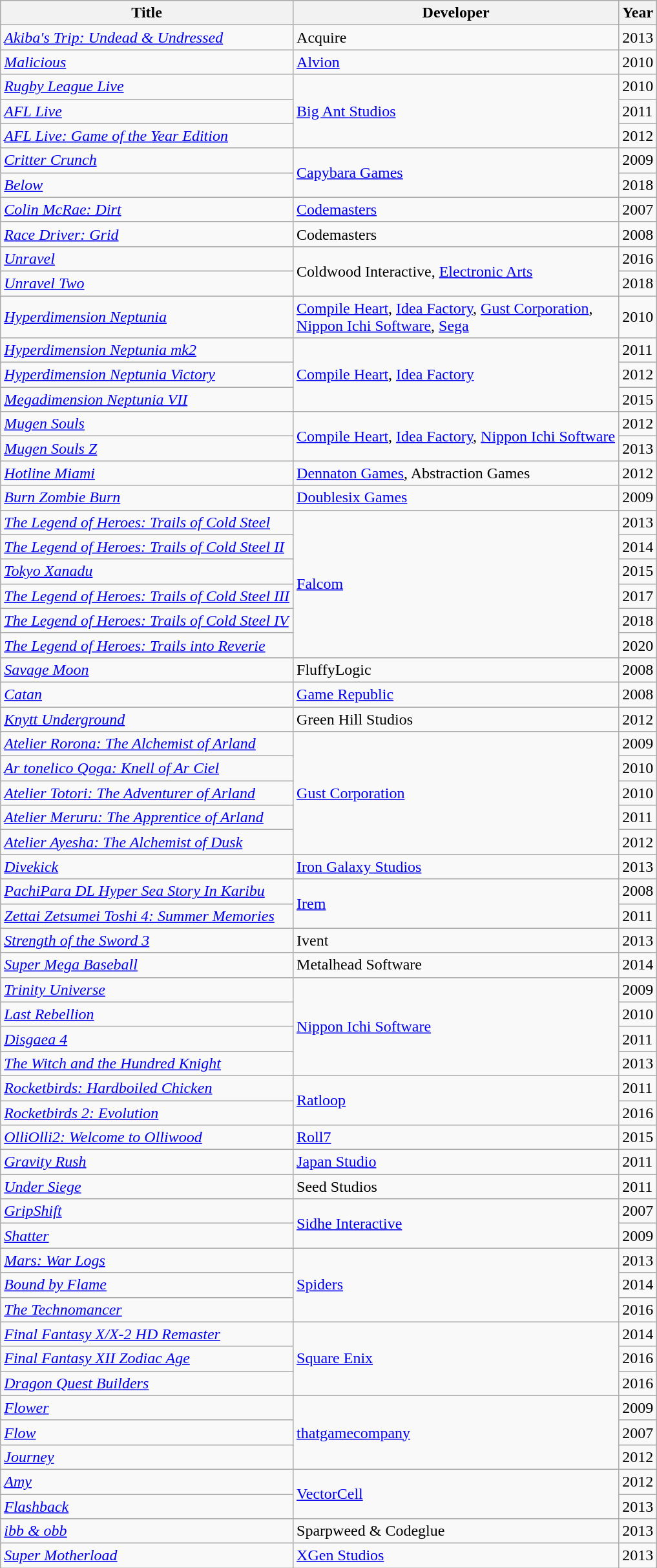<table class="wikitable sortable" border="1">
<tr>
<th>Title</th>
<th>Developer</th>
<th>Year</th>
</tr>
<tr>
<td><em><a href='#'>Akiba's Trip: Undead & Undressed</a></em></td>
<td>Acquire</td>
<td>2013</td>
</tr>
<tr>
<td><em><a href='#'>Malicious</a></em></td>
<td><a href='#'>Alvion</a></td>
<td>2010</td>
</tr>
<tr>
<td><em><a href='#'>Rugby League Live</a></em></td>
<td rowspan="3"><a href='#'>Big Ant Studios</a></td>
<td>2010</td>
</tr>
<tr>
<td><em><a href='#'>AFL Live</a></em></td>
<td>2011</td>
</tr>
<tr>
<td><em><a href='#'>AFL Live: Game of the Year Edition</a></em></td>
<td>2012</td>
</tr>
<tr>
<td><em><a href='#'>Critter Crunch</a></em></td>
<td rowspan="2"><a href='#'>Capybara Games</a></td>
<td>2009</td>
</tr>
<tr>
<td><em><a href='#'>Below</a></em></td>
<td>2018</td>
</tr>
<tr>
<td><em><a href='#'>Colin McRae: Dirt</a></em></td>
<td><a href='#'>Codemasters</a></td>
<td>2007</td>
</tr>
<tr>
<td><em><a href='#'>Race Driver: Grid</a></em></td>
<td>Codemasters</td>
<td>2008</td>
</tr>
<tr>
<td><em><a href='#'>Unravel</a></em></td>
<td rowspan="2">Coldwood Interactive, <a href='#'>Electronic Arts</a></td>
<td>2016</td>
</tr>
<tr>
<td><em><a href='#'>Unravel Two</a></em></td>
<td>2018</td>
</tr>
<tr>
<td><em><a href='#'>Hyperdimension Neptunia</a></em></td>
<td><a href='#'>Compile Heart</a>, <a href='#'>Idea Factory</a>, <a href='#'>Gust Corporation</a>,<br><a href='#'>Nippon Ichi Software</a>, <a href='#'>Sega</a></td>
<td>2010</td>
</tr>
<tr>
<td><em><a href='#'>Hyperdimension Neptunia mk2</a></em></td>
<td rowspan="3"><a href='#'>Compile Heart</a>, <a href='#'>Idea Factory</a></td>
<td>2011</td>
</tr>
<tr>
<td><em><a href='#'>Hyperdimension Neptunia Victory</a></em></td>
<td>2012</td>
</tr>
<tr>
<td><em><a href='#'>Megadimension Neptunia VII</a></em></td>
<td>2015</td>
</tr>
<tr>
<td><em><a href='#'>Mugen Souls</a></em></td>
<td rowspan="2"><a href='#'>Compile Heart</a>, <a href='#'>Idea Factory</a>, <a href='#'>Nippon Ichi Software</a></td>
<td>2012</td>
</tr>
<tr>
<td><em><a href='#'>Mugen Souls Z</a></em></td>
<td>2013</td>
</tr>
<tr>
<td><em><a href='#'>Hotline Miami</a></em></td>
<td><a href='#'>Dennaton Games</a>, Abstraction Games</td>
<td>2012</td>
</tr>
<tr>
<td><em><a href='#'>Burn Zombie Burn</a></em></td>
<td><a href='#'>Doublesix Games</a></td>
<td>2009</td>
</tr>
<tr>
<td><em><a href='#'>The Legend of Heroes: Trails of Cold Steel</a></em></td>
<td rowspan="6"><a href='#'>Falcom</a></td>
<td>2013</td>
</tr>
<tr>
<td><em><a href='#'>The Legend of Heroes: Trails of Cold Steel II</a></em></td>
<td>2014</td>
</tr>
<tr>
<td><em><a href='#'>Tokyo Xanadu</a></em></td>
<td>2015</td>
</tr>
<tr>
<td><em><a href='#'>The Legend of Heroes: Trails of Cold Steel III</a></em></td>
<td>2017</td>
</tr>
<tr>
<td><em><a href='#'>The Legend of Heroes: Trails of Cold Steel IV</a></em></td>
<td>2018</td>
</tr>
<tr>
<td><em><a href='#'>The Legend of Heroes: Trails into Reverie</a></em></td>
<td>2020</td>
</tr>
<tr>
<td><em><a href='#'>Savage Moon</a></em></td>
<td>FluffyLogic</td>
<td>2008</td>
</tr>
<tr>
<td><em><a href='#'>Catan</a></em></td>
<td><a href='#'>Game Republic</a></td>
<td>2008</td>
</tr>
<tr>
<td><em><a href='#'>Knytt Underground</a></em></td>
<td>Green Hill Studios</td>
<td>2012</td>
</tr>
<tr>
<td><em><a href='#'>Atelier Rorona: The Alchemist of Arland</a></em></td>
<td rowspan="5"><a href='#'>Gust Corporation</a></td>
<td>2009</td>
</tr>
<tr>
<td><em><a href='#'>Ar tonelico Qoga: Knell of Ar Ciel</a></em></td>
<td>2010</td>
</tr>
<tr>
<td><em><a href='#'>Atelier Totori: The Adventurer of Arland</a></em></td>
<td>2010</td>
</tr>
<tr>
<td><em><a href='#'>Atelier Meruru: The Apprentice of Arland</a></em></td>
<td>2011</td>
</tr>
<tr>
<td><em><a href='#'>Atelier Ayesha: The Alchemist of Dusk</a></em></td>
<td>2012</td>
</tr>
<tr>
<td><em><a href='#'>Divekick</a></em></td>
<td><a href='#'>Iron Galaxy Studios</a></td>
<td>2013</td>
</tr>
<tr>
<td><em><a href='#'>PachiPara DL Hyper Sea Story In Karibu</a></em></td>
<td rowspan="2"><a href='#'>Irem</a></td>
<td>2008</td>
</tr>
<tr>
<td><em><a href='#'>Zettai Zetsumei Toshi 4: Summer Memories</a></em></td>
<td>2011</td>
</tr>
<tr>
<td><em><a href='#'>Strength of the Sword 3</a></em></td>
<td>Ivent</td>
<td>2013</td>
</tr>
<tr>
<td><em><a href='#'>Super Mega Baseball</a></em></td>
<td>Metalhead Software</td>
<td>2014</td>
</tr>
<tr>
<td><em><a href='#'>Trinity Universe</a></em></td>
<td rowspan="4"><a href='#'>Nippon Ichi Software</a></td>
<td>2009</td>
</tr>
<tr>
<td><em><a href='#'>Last Rebellion</a></em></td>
<td>2010</td>
</tr>
<tr>
<td><em><a href='#'>Disgaea 4</a></em></td>
<td>2011</td>
</tr>
<tr>
<td><em><a href='#'>The Witch and the Hundred Knight</a></em></td>
<td>2013</td>
</tr>
<tr>
<td><em><a href='#'>Rocketbirds: Hardboiled Chicken</a></em></td>
<td rowspan="2"><a href='#'>Ratloop</a></td>
<td>2011</td>
</tr>
<tr>
<td><em><a href='#'>Rocketbirds 2: Evolution</a></em></td>
<td>2016</td>
</tr>
<tr>
<td><em><a href='#'>OlliOlli2: Welcome to Olliwood</a></em></td>
<td><a href='#'>Roll7</a></td>
<td>2015</td>
</tr>
<tr>
<td><em><a href='#'>Gravity Rush</a></em></td>
<td><a href='#'>Japan Studio</a></td>
<td>2011</td>
</tr>
<tr>
<td><em><a href='#'>Under Siege</a></em></td>
<td>Seed Studios</td>
<td>2011</td>
</tr>
<tr>
<td><em><a href='#'>GripShift</a></em></td>
<td rowspan="2"><a href='#'>Sidhe Interactive</a></td>
<td>2007</td>
</tr>
<tr>
<td><em><a href='#'>Shatter</a></em></td>
<td>2009</td>
</tr>
<tr>
<td><em><a href='#'>Mars: War Logs</a></em></td>
<td rowspan="3"><a href='#'>Spiders</a></td>
<td>2013</td>
</tr>
<tr>
<td><em><a href='#'>Bound by Flame</a></em></td>
<td>2014</td>
</tr>
<tr>
<td><em><a href='#'>The Technomancer</a></em></td>
<td>2016</td>
</tr>
<tr>
<td><em><a href='#'>Final Fantasy X/X-2 HD Remaster</a></em></td>
<td rowspan="3"><a href='#'>Square Enix</a></td>
<td>2014</td>
</tr>
<tr>
<td><em><a href='#'>Final Fantasy XII Zodiac Age</a></em></td>
<td>2016</td>
</tr>
<tr>
<td><em><a href='#'>Dragon Quest Builders</a></em></td>
<td>2016</td>
</tr>
<tr>
<td><em><a href='#'>Flower</a></em></td>
<td rowspan="3"><a href='#'>thatgamecompany</a></td>
<td>2009</td>
</tr>
<tr>
<td><em><a href='#'>Flow</a></em></td>
<td>2007</td>
</tr>
<tr>
<td><em><a href='#'>Journey</a></em></td>
<td>2012</td>
</tr>
<tr>
<td><em><a href='#'>Amy</a></em></td>
<td rowspan="2"><a href='#'>VectorCell</a></td>
<td>2012</td>
</tr>
<tr>
<td><em><a href='#'>Flashback</a></em></td>
<td>2013</td>
</tr>
<tr>
<td><em><a href='#'>ibb & obb</a></em></td>
<td>Sparpweed & Codeglue</td>
<td>2013</td>
</tr>
<tr>
<td><em><a href='#'>Super Motherload</a></em></td>
<td><a href='#'>XGen Studios</a></td>
<td>2013</td>
</tr>
</table>
